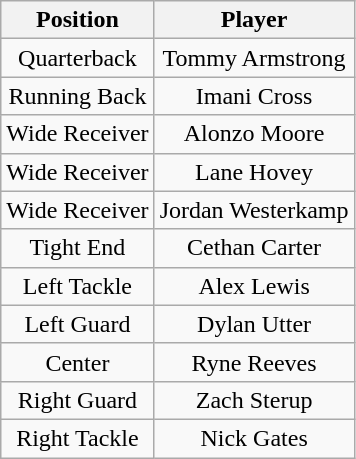<table class="wikitable" style="text-align: center;">
<tr>
<th>Position</th>
<th>Player</th>
</tr>
<tr>
<td>Quarterback</td>
<td>Tommy Armstrong</td>
</tr>
<tr>
<td>Running Back</td>
<td>Imani Cross</td>
</tr>
<tr>
<td>Wide Receiver</td>
<td>Alonzo Moore</td>
</tr>
<tr>
<td>Wide Receiver</td>
<td>Lane Hovey</td>
</tr>
<tr>
<td>Wide Receiver</td>
<td>Jordan Westerkamp</td>
</tr>
<tr>
<td>Tight End</td>
<td>Cethan Carter</td>
</tr>
<tr>
<td>Left Tackle</td>
<td>Alex Lewis</td>
</tr>
<tr>
<td>Left Guard</td>
<td>Dylan Utter</td>
</tr>
<tr>
<td>Center</td>
<td>Ryne Reeves</td>
</tr>
<tr>
<td>Right Guard</td>
<td>Zach Sterup</td>
</tr>
<tr>
<td>Right Tackle</td>
<td>Nick Gates</td>
</tr>
</table>
